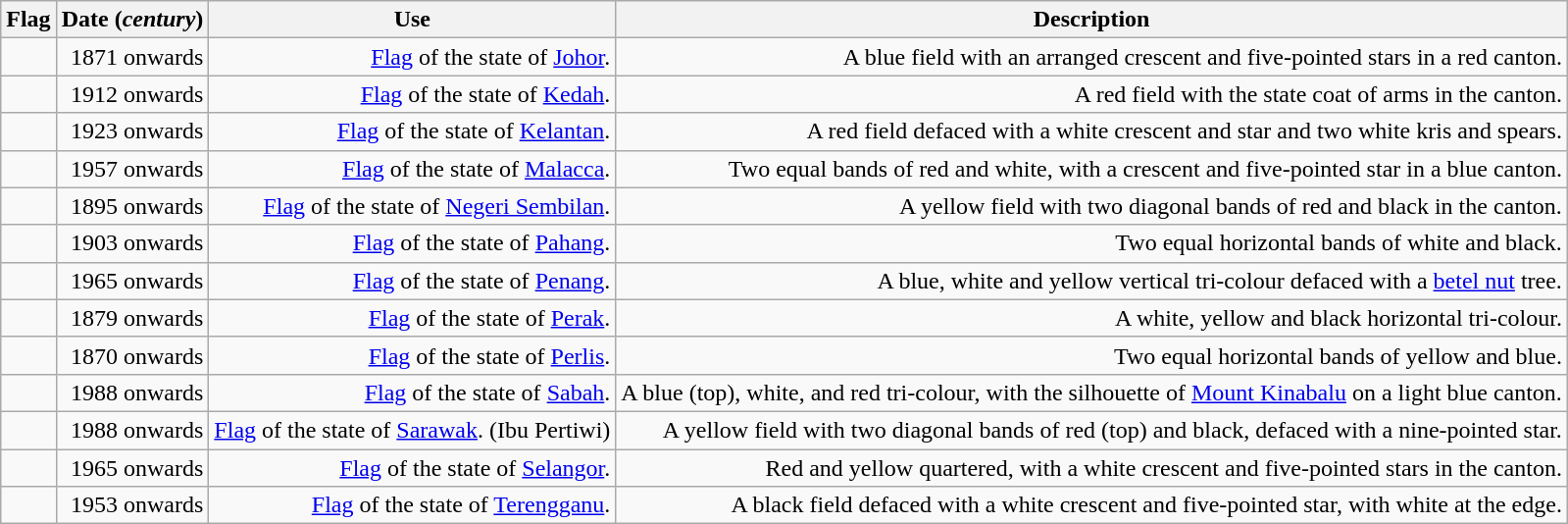<table class="wikitable sortable" style="text-align:right">
<tr bgcolor="#efefef">
<th>Flag</th>
<th>Date (<em>century</em>)</th>
<th>Use</th>
<th>Description</th>
</tr>
<tr>
<td></td>
<td>1871 onwards</td>
<td><a href='#'>Flag</a> of the state of <a href='#'>Johor</a>.</td>
<td>A blue field with an arranged crescent and five-pointed stars in a red canton.</td>
</tr>
<tr>
<td></td>
<td>1912 onwards</td>
<td><a href='#'>Flag</a> of the state of <a href='#'>Kedah</a>.</td>
<td>A red field with the state coat of arms in the canton.</td>
</tr>
<tr>
<td></td>
<td>1923 onwards</td>
<td><a href='#'>Flag</a> of the state of <a href='#'>Kelantan</a>.</td>
<td>A red field defaced with a white crescent and star and two white kris and spears.</td>
</tr>
<tr>
<td></td>
<td>1957 onwards</td>
<td><a href='#'>Flag</a> of the state of <a href='#'>Malacca</a>.</td>
<td>Two equal bands of red and white, with a crescent and five-pointed star in a blue canton.</td>
</tr>
<tr>
<td></td>
<td>1895 onwards</td>
<td><a href='#'>Flag</a> of the state of <a href='#'>Negeri Sembilan</a>.</td>
<td>A yellow field with two diagonal bands of red and black in the canton.</td>
</tr>
<tr>
<td></td>
<td>1903 onwards</td>
<td><a href='#'>Flag</a> of the state of <a href='#'>Pahang</a>.</td>
<td>Two equal horizontal bands of white and black.</td>
</tr>
<tr>
<td></td>
<td>1965 onwards</td>
<td><a href='#'>Flag</a> of the state of <a href='#'>Penang</a>.</td>
<td>A blue, white and yellow vertical tri-colour defaced with a <a href='#'>betel nut</a> tree.</td>
</tr>
<tr>
<td></td>
<td>1879 onwards</td>
<td><a href='#'>Flag</a> of the state of <a href='#'>Perak</a>.</td>
<td>A white, yellow and black horizontal tri-colour.</td>
</tr>
<tr>
<td></td>
<td>1870 onwards</td>
<td><a href='#'>Flag</a> of the state of <a href='#'>Perlis</a>.</td>
<td>Two equal horizontal bands of yellow and blue.</td>
</tr>
<tr>
<td></td>
<td>1988 onwards</td>
<td><a href='#'>Flag</a> of the state of <a href='#'>Sabah</a>.</td>
<td>A blue (top), white, and red tri-colour, with the silhouette of <a href='#'>Mount Kinabalu</a> on a light blue canton.</td>
</tr>
<tr>
<td></td>
<td>1988 onwards</td>
<td><a href='#'>Flag</a> of the state of <a href='#'>Sarawak</a>. (Ibu Pertiwi)</td>
<td>A yellow field with two diagonal bands of red (top) and black, defaced with a nine-pointed star.</td>
</tr>
<tr>
<td></td>
<td>1965 onwards</td>
<td><a href='#'>Flag</a> of the state of <a href='#'>Selangor</a>.</td>
<td>Red and yellow quartered, with a white crescent and five-pointed stars in the canton.</td>
</tr>
<tr>
<td></td>
<td>1953 onwards</td>
<td><a href='#'>Flag</a> of the state of <a href='#'>Terengganu</a>.</td>
<td>A black field defaced with a white crescent and five-pointed star, with white at the edge.</td>
</tr>
</table>
